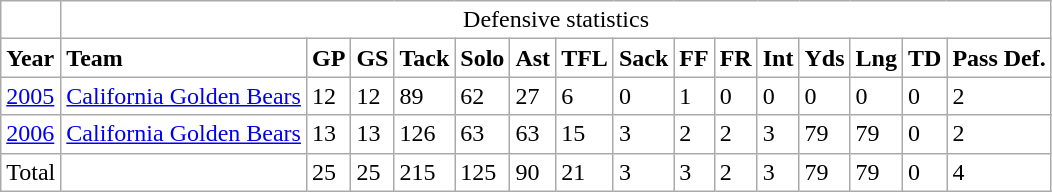<table class="wikitable" border=0 style="background: #FFFFFF;">
<tr>
<td colspan=1></td>
<td colspan=15 align="center">Defensive statistics</td>
</tr>
<tr>
<td><strong>Year</strong></td>
<td><strong>Team</strong></td>
<td><strong>GP</strong></td>
<td><strong>GS</strong></td>
<td><strong>Tack</strong></td>
<td><strong>Solo</strong></td>
<td><strong>Ast</strong></td>
<td><strong>TFL</strong></td>
<td><strong>Sack</strong></td>
<td><strong>FF</strong></td>
<td><strong>FR</strong></td>
<td><strong>Int</strong></td>
<td><strong>Yds</strong></td>
<td><strong>Lng</strong></td>
<td><strong>TD</strong></td>
<td><strong>Pass Def.</strong></td>
</tr>
<tr>
<td><a href='#'>2005</a></td>
<td><a href='#'>California Golden Bears</a></td>
<td>12</td>
<td>12</td>
<td>89</td>
<td>62</td>
<td>27</td>
<td>6</td>
<td>0</td>
<td>1</td>
<td>0</td>
<td>0</td>
<td>0</td>
<td>0</td>
<td>0</td>
<td>2</td>
</tr>
<tr>
<td><a href='#'>2006</a></td>
<td><a href='#'>California Golden Bears</a></td>
<td>13</td>
<td>13</td>
<td>126</td>
<td>63</td>
<td>63</td>
<td>15</td>
<td>3</td>
<td>2</td>
<td>2</td>
<td>3</td>
<td>79</td>
<td>79</td>
<td>0</td>
<td>2</td>
</tr>
<tr>
<td>Total</td>
<td></td>
<td>25</td>
<td>25</td>
<td>215</td>
<td>125</td>
<td>90</td>
<td>21</td>
<td>3</td>
<td>3</td>
<td>2</td>
<td>3</td>
<td>79</td>
<td>79</td>
<td>0</td>
<td>4</td>
</tr>
</table>
